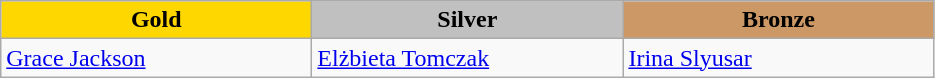<table class="wikitable" style="text-align:left">
<tr align="center">
<td width=200 bgcolor=gold><strong>Gold</strong></td>
<td width=200 bgcolor=silver><strong>Silver</strong></td>
<td width=200 bgcolor=CC9966><strong>Bronze</strong></td>
</tr>
<tr>
<td><a href='#'>Grace Jackson</a><br><em></em></td>
<td><a href='#'>Elżbieta Tomczak</a><br><em></em></td>
<td><a href='#'>Irina Slyusar</a><br><em></em></td>
</tr>
</table>
